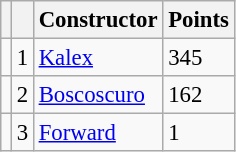<table class="wikitable" style="font-size: 95%;">
<tr>
<th></th>
<th></th>
<th>Constructor</th>
<th>Points</th>
</tr>
<tr>
<td></td>
<td align=center>1</td>
<td> <a href='#'>Kalex</a></td>
<td align=left>345</td>
</tr>
<tr>
<td></td>
<td align=center>2</td>
<td> <a href='#'>Boscoscuro</a></td>
<td align=left>162</td>
</tr>
<tr>
<td></td>
<td align=center>3</td>
<td> <a href='#'>Forward</a></td>
<td align=left>1</td>
</tr>
</table>
